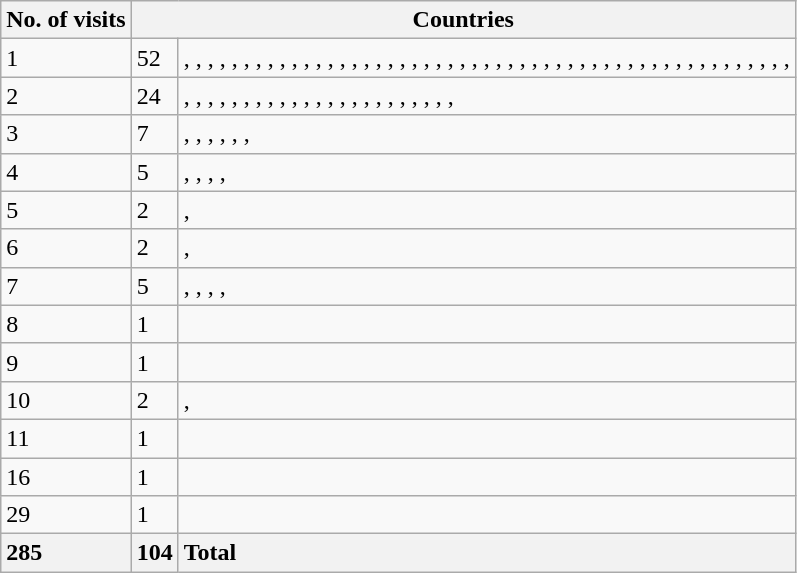<table class="wikitable">
<tr>
<th>No. of visits</th>
<th colspan=2>Countries</th>
</tr>
<tr>
<td>1</td>
<td>52</td>
<td>, , , , , , , , , , , , , , , , , , , , , , , , , , , , , , , , , , , , , , , , , , , , , , , , , , , </td>
</tr>
<tr>
<td>2</td>
<td>24</td>
<td>, , , , , , , , , , , , , , , , , , , , , , , </td>
</tr>
<tr>
<td>3</td>
<td>7</td>
<td>, , , , , , </td>
</tr>
<tr>
<td>4</td>
<td>5</td>
<td>, , , , </td>
</tr>
<tr>
<td>5</td>
<td>2</td>
<td>, </td>
</tr>
<tr>
<td>6</td>
<td>2</td>
<td>, </td>
</tr>
<tr>
<td>7</td>
<td>5</td>
<td>, , , , </td>
</tr>
<tr>
<td>8</td>
<td>1</td>
<td></td>
</tr>
<tr>
<td>9</td>
<td>1</td>
<td></td>
</tr>
<tr>
<td>10</td>
<td>2</td>
<td>, </td>
</tr>
<tr>
<td>11</td>
<td>1</td>
<td></td>
</tr>
<tr>
<td>16</td>
<td>1</td>
<td></td>
</tr>
<tr>
<td>29</td>
<td>1</td>
<td></td>
</tr>
<tr class=sortbottom>
<th style="text-align:left;">285</th>
<th style="text-align:left;">104</th>
<th style="text-align:left;">Total</th>
</tr>
</table>
